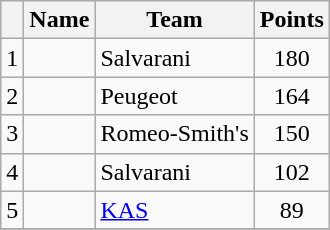<table class="wikitable">
<tr>
<th></th>
<th>Name</th>
<th>Team</th>
<th>Points</th>
</tr>
<tr>
<td style="text-align:center">1</td>
<td></td>
<td>Salvarani</td>
<td style="text-align:center">180</td>
</tr>
<tr>
<td style="text-align:center">2</td>
<td></td>
<td>Peugeot</td>
<td style="text-align:center">164</td>
</tr>
<tr>
<td style="text-align:center">3</td>
<td></td>
<td>Romeo-Smith's</td>
<td style="text-align:center">150</td>
</tr>
<tr>
<td style="text-align:center">4</td>
<td></td>
<td>Salvarani</td>
<td style="text-align:center">102</td>
</tr>
<tr>
<td style="text-align:center">5</td>
<td></td>
<td><a href='#'>KAS</a></td>
<td style="text-align:center">89</td>
</tr>
<tr>
</tr>
</table>
